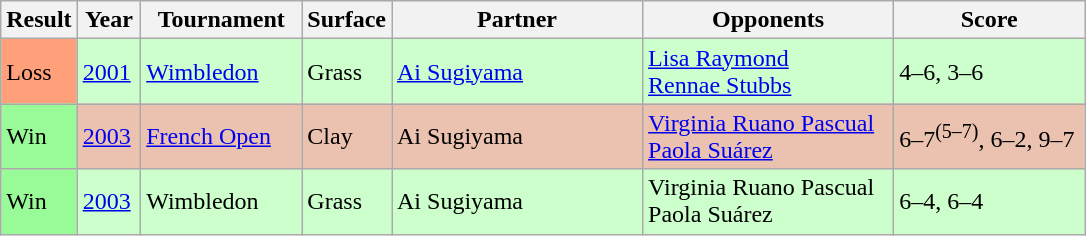<table class="sortable wikitable">
<tr>
<th>Result</th>
<th style="width:35px">Year</th>
<th style="width:100px">Tournament</th>
<th>Surface</th>
<th style="width:160px">Partner</th>
<th style="width:160px">Opponents</th>
<th style="width:120px" class="unsortable">Score</th>
</tr>
<tr style="background:#cfc;">
<td style="background:#ffa07a;">Loss</td>
<td><a href='#'>2001</a></td>
<td><a href='#'>Wimbledon</a></td>
<td>Grass</td>
<td> <a href='#'>Ai Sugiyama</a></td>
<td> <a href='#'>Lisa Raymond</a><br> <a href='#'>Rennae Stubbs</a></td>
<td>4–6, 3–6</td>
</tr>
<tr style="background:#ebc2af;">
<td style="background:#98fb98;">Win</td>
<td><a href='#'>2003</a></td>
<td><a href='#'>French Open</a></td>
<td>Clay</td>
<td> Ai Sugiyama</td>
<td> <a href='#'>Virginia Ruano Pascual</a><br> <a href='#'>Paola Suárez</a></td>
<td>6–7<sup>(5–7)</sup>, 6–2, 9–7</td>
</tr>
<tr style="background:#cfc;">
<td style="background:#98fb98;">Win</td>
<td><a href='#'>2003</a></td>
<td>Wimbledon</td>
<td>Grass</td>
<td> Ai Sugiyama</td>
<td> Virginia Ruano Pascual<br> Paola Suárez</td>
<td>6–4, 6–4</td>
</tr>
</table>
